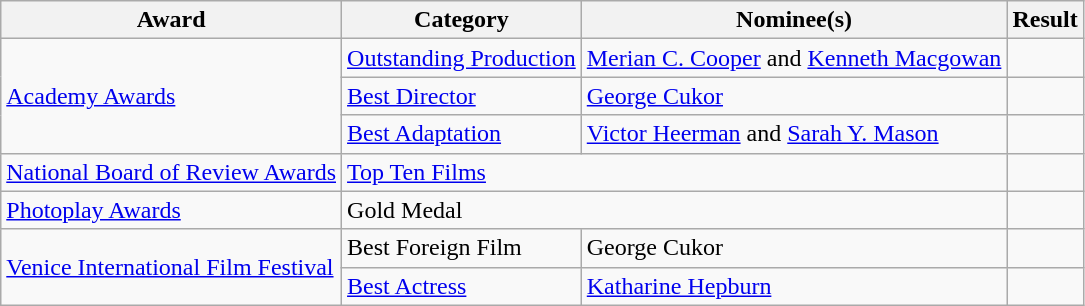<table class="wikitable plainrowheaders">
<tr>
<th>Award</th>
<th>Category</th>
<th>Nominee(s)</th>
<th>Result</th>
</tr>
<tr>
<td rowspan="3"><a href='#'>Academy Awards</a></td>
<td><a href='#'>Outstanding Production</a></td>
<td><a href='#'>Merian C. Cooper</a> and <a href='#'>Kenneth Macgowan</a></td>
<td></td>
</tr>
<tr>
<td><a href='#'>Best Director</a></td>
<td><a href='#'>George Cukor</a></td>
<td></td>
</tr>
<tr>
<td><a href='#'>Best Adaptation</a></td>
<td><a href='#'>Victor Heerman</a> and <a href='#'>Sarah Y. Mason</a></td>
<td></td>
</tr>
<tr>
<td><a href='#'>National Board of Review Awards</a></td>
<td colspan="2"><a href='#'>Top Ten Films</a></td>
<td></td>
</tr>
<tr>
<td><a href='#'>Photoplay Awards</a></td>
<td colspan="2">Gold Medal</td>
<td></td>
</tr>
<tr>
<td rowspan="2"><a href='#'>Venice International Film Festival</a></td>
<td>Best Foreign Film</td>
<td>George Cukor</td>
<td></td>
</tr>
<tr>
<td><a href='#'>Best Actress</a></td>
<td><a href='#'>Katharine Hepburn</a></td>
<td></td>
</tr>
</table>
